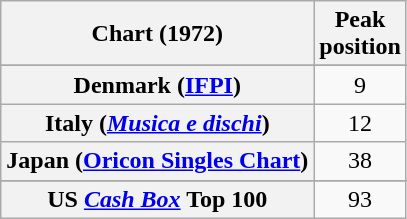<table class="wikitable sortable plainrowheaders" style="text-align:center">
<tr>
<th>Chart (1972)</th>
<th>Peak<br>position</th>
</tr>
<tr>
</tr>
<tr>
</tr>
<tr>
</tr>
<tr>
<th scope="row">Denmark (<a href='#'>IFPI</a>)</th>
<td>9</td>
</tr>
<tr>
<th scope="row">Italy (<em><a href='#'>Musica e dischi</a></em>)</th>
<td>12</td>
</tr>
<tr>
<th scope="row">Japan (<a href='#'>Oricon Singles Chart</a>)</th>
<td>38</td>
</tr>
<tr>
</tr>
<tr>
</tr>
<tr>
</tr>
<tr>
<th scope="row">US <em><a href='#'>Cash Box</a></em> Top 100</th>
<td>93</td>
</tr>
</table>
